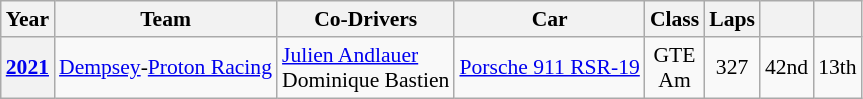<table class="wikitable" style="text-align:center; font-size:90%">
<tr>
<th>Year</th>
<th>Team</th>
<th>Co-Drivers</th>
<th>Car</th>
<th>Class</th>
<th>Laps</th>
<th></th>
<th></th>
</tr>
<tr>
<th><a href='#'>2021</a></th>
<td align="left"> <a href='#'>Dempsey</a>-<a href='#'>Proton Racing</a></td>
<td align="left"> <a href='#'>Julien Andlauer</a><br> Dominique Bastien</td>
<td align="left"><a href='#'>Porsche 911 RSR-19</a></td>
<td>GTE<br>Am</td>
<td>327</td>
<td>42nd</td>
<td>13th</td>
</tr>
</table>
